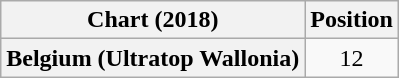<table class="wikitable plainrowheaders" style="text-align:center">
<tr>
<th>Chart (2018)</th>
<th>Position</th>
</tr>
<tr>
<th scope="row">Belgium (Ultratop Wallonia)</th>
<td>12</td>
</tr>
</table>
